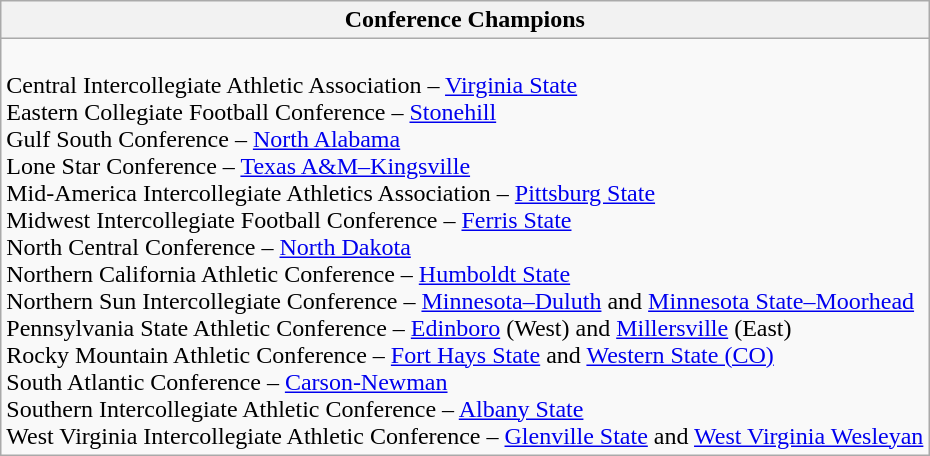<table class="wikitable">
<tr>
<th>Conference Champions</th>
</tr>
<tr>
<td><br>Central Intercollegiate Athletic Association – <a href='#'>Virginia State</a><br>
Eastern Collegiate Football Conference – <a href='#'>Stonehill</a><br>
Gulf South Conference – <a href='#'>North Alabama</a><br>
Lone Star Conference – <a href='#'>Texas A&M–Kingsville</a><br>
Mid-America Intercollegiate Athletics Association – <a href='#'>Pittsburg State</a><br>
Midwest Intercollegiate Football Conference – <a href='#'>Ferris State</a><br>
North Central Conference – <a href='#'>North Dakota</a><br>
Northern California Athletic Conference – <a href='#'>Humboldt State</a><br>
Northern Sun Intercollegiate Conference – <a href='#'>Minnesota–Duluth</a> and <a href='#'>Minnesota State–Moorhead</a><br>
Pennsylvania State Athletic Conference – <a href='#'>Edinboro</a> (West) and <a href='#'>Millersville</a> (East)<br>
Rocky Mountain Athletic Conference – <a href='#'>Fort Hays State</a> and <a href='#'>Western State (CO)</a><br>
South Atlantic Conference – <a href='#'>Carson-Newman</a><br>
Southern Intercollegiate Athletic Conference – <a href='#'>Albany State</a><br>
West Virginia Intercollegiate Athletic Conference – <a href='#'>Glenville State</a> and <a href='#'>West Virginia Wesleyan</a></td>
</tr>
</table>
